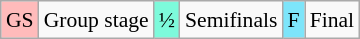<table class="wikitable" style="margin:0.5em auto; font-size:90%; line-height:1.25em;">
<tr>
<td style="background-color:#FFBBBB; text-align:center;">GS</td>
<td>Group stage</td>
<td style="background-color:#7DFADB; text-align:center;">½</td>
<td>Semifinals</td>
<td style="background-color:#7DE5FA; text-align:center;">F</td>
<td>Final</td>
</tr>
</table>
